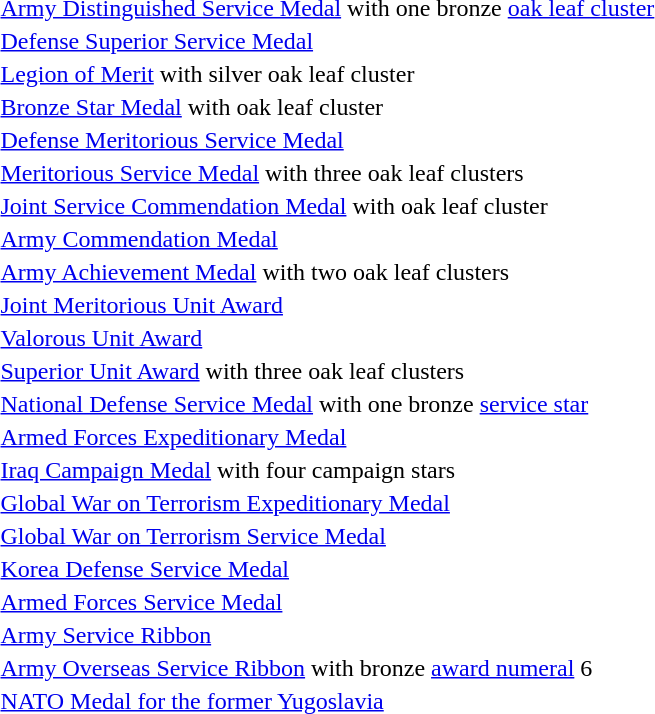<table>
<tr>
<td></td>
<td><a href='#'>Army Distinguished Service Medal</a> with one bronze <a href='#'>oak leaf cluster</a></td>
</tr>
<tr>
<td></td>
<td><a href='#'>Defense Superior Service Medal</a></td>
</tr>
<tr>
<td></td>
<td><a href='#'>Legion of Merit</a> with silver oak leaf cluster</td>
</tr>
<tr>
<td></td>
<td><a href='#'>Bronze Star Medal</a> with oak leaf cluster</td>
</tr>
<tr>
<td></td>
<td><a href='#'>Defense Meritorious Service Medal</a></td>
</tr>
<tr>
<td><span></span><span></span><span></span></td>
<td><a href='#'>Meritorious Service Medal</a> with three oak leaf clusters</td>
</tr>
<tr>
<td></td>
<td><a href='#'>Joint Service Commendation Medal</a> with oak leaf cluster</td>
</tr>
<tr>
<td></td>
<td><a href='#'>Army Commendation Medal</a></td>
</tr>
<tr>
<td><span></span><span></span></td>
<td><a href='#'>Army Achievement Medal</a> with two oak leaf clusters</td>
</tr>
<tr>
<td></td>
<td><a href='#'>Joint Meritorious Unit Award</a></td>
</tr>
<tr>
<td></td>
<td><a href='#'>Valorous Unit Award</a></td>
</tr>
<tr>
<td><span></span><span></span><span></span></td>
<td><a href='#'>Superior Unit Award</a> with three oak leaf clusters</td>
</tr>
<tr>
<td></td>
<td><a href='#'>National Defense Service Medal</a> with one bronze <a href='#'>service star</a></td>
</tr>
<tr>
<td></td>
<td><a href='#'>Armed Forces Expeditionary Medal</a></td>
</tr>
<tr>
<td><span></span><span></span><span></span><span></span></td>
<td><a href='#'>Iraq Campaign Medal</a> with four campaign stars</td>
</tr>
<tr>
<td></td>
<td><a href='#'>Global War on Terrorism Expeditionary Medal</a></td>
</tr>
<tr>
<td></td>
<td><a href='#'>Global War on Terrorism Service Medal</a></td>
</tr>
<tr>
<td></td>
<td><a href='#'>Korea Defense Service Medal</a></td>
</tr>
<tr>
<td></td>
<td><a href='#'>Armed Forces Service Medal</a></td>
</tr>
<tr>
<td></td>
<td><a href='#'>Army Service Ribbon</a></td>
</tr>
<tr>
<td><span></span></td>
<td><a href='#'>Army Overseas Service Ribbon</a> with bronze <a href='#'>award numeral</a> 6</td>
</tr>
<tr>
<td></td>
<td><a href='#'>NATO Medal for the former Yugoslavia</a></td>
</tr>
</table>
